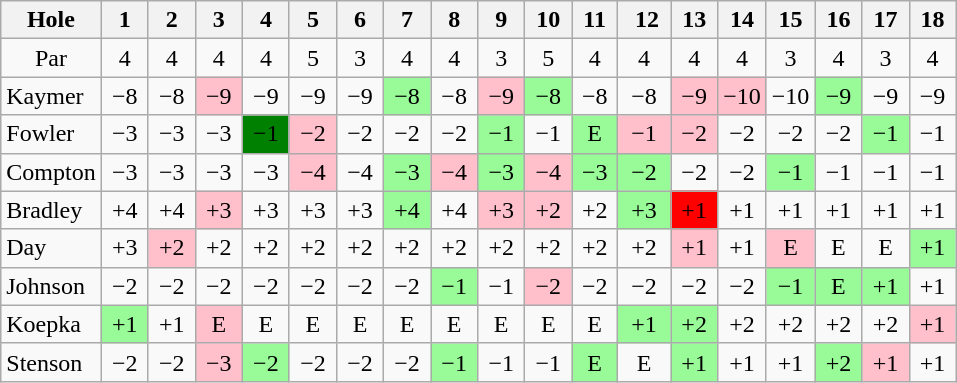<table class="wikitable" style="text-align:center">
<tr>
<th>Hole</th>
<th>  1  </th>
<th>  2  </th>
<th>  3  </th>
<th>  4  </th>
<th>  5  </th>
<th>  6  </th>
<th>  7  </th>
<th>  8  </th>
<th>  9  </th>
<th> 10 </th>
<th> 11 </th>
<th>  12 </th>
<th> 13 </th>
<th> 14 </th>
<th> 15 </th>
<th> 16 </th>
<th> 17 </th>
<th> 18 </th>
</tr>
<tr>
<td>Par</td>
<td>4</td>
<td>4</td>
<td>4</td>
<td>4</td>
<td>5</td>
<td>3</td>
<td>4</td>
<td>4</td>
<td>3</td>
<td>5</td>
<td>4</td>
<td>4</td>
<td>4</td>
<td>4</td>
<td>3</td>
<td>4</td>
<td>3</td>
<td>4</td>
</tr>
<tr>
<td align=left> Kaymer</td>
<td>−8</td>
<td>−8</td>
<td style="background: Pink;">−9</td>
<td>−9</td>
<td>−9</td>
<td>−9</td>
<td style="background: PaleGreen;">−8</td>
<td>−8</td>
<td style="background: Pink;">−9</td>
<td style="background: PaleGreen;">−8</td>
<td>−8</td>
<td>−8</td>
<td style="background: Pink;">−9</td>
<td style="background: Pink;">−10</td>
<td>−10</td>
<td style="background: PaleGreen;">−9</td>
<td>−9</td>
<td>−9</td>
</tr>
<tr>
<td align=left> Fowler</td>
<td>−3</td>
<td>−3</td>
<td>−3</td>
<td style="background: Green;">−1</td>
<td style="background: Pink;">−2</td>
<td>−2</td>
<td>−2</td>
<td>−2</td>
<td style="background: PaleGreen;">−1</td>
<td>−1</td>
<td style="background: PaleGreen;">E</td>
<td style="background: Pink;">−1</td>
<td style="background: Pink;">−2</td>
<td>−2</td>
<td>−2</td>
<td>−2</td>
<td style="background: PaleGreen;">−1</td>
<td>−1</td>
</tr>
<tr>
<td align=left> Compton</td>
<td>−3</td>
<td>−3</td>
<td>−3</td>
<td>−3</td>
<td style="background: Pink;">−4</td>
<td>−4</td>
<td style="background: PaleGreen;">−3</td>
<td style="background: Pink;">−4</td>
<td style="background: PaleGreen;">−3</td>
<td style="background: Pink;">−4</td>
<td style="background: PaleGreen;">−3</td>
<td style="background: PaleGreen;">−2</td>
<td>−2</td>
<td>−2</td>
<td style="background: PaleGreen;">−1</td>
<td>−1</td>
<td>−1</td>
<td>−1</td>
</tr>
<tr>
<td align=left> Bradley</td>
<td>+4</td>
<td>+4</td>
<td style="background: Pink;">+3</td>
<td>+3</td>
<td>+3</td>
<td>+3</td>
<td style="background: PaleGreen;">+4</td>
<td>+4</td>
<td style="background: Pink;">+3</td>
<td style="background: Pink;">+2</td>
<td>+2</td>
<td style="background: PaleGreen;">+3</td>
<td style="background: Red;">+1</td>
<td>+1</td>
<td>+1</td>
<td>+1</td>
<td>+1</td>
<td>+1</td>
</tr>
<tr>
<td align=left> Day</td>
<td>+3</td>
<td style="background: Pink;">+2</td>
<td>+2</td>
<td>+2</td>
<td>+2</td>
<td>+2</td>
<td>+2</td>
<td>+2</td>
<td>+2</td>
<td>+2</td>
<td>+2</td>
<td>+2</td>
<td style="background: Pink;">+1</td>
<td>+1</td>
<td style="background: Pink;">E</td>
<td>E</td>
<td>E</td>
<td style="background: PaleGreen;">+1</td>
</tr>
<tr>
<td align=left> Johnson</td>
<td>−2</td>
<td>−2</td>
<td>−2</td>
<td>−2</td>
<td>−2</td>
<td>−2</td>
<td>−2</td>
<td style="background: PaleGreen;">−1</td>
<td>−1</td>
<td style="background: Pink;">−2</td>
<td>−2</td>
<td>−2</td>
<td>−2</td>
<td>−2</td>
<td style="background: PaleGreen;">−1</td>
<td style="background: PaleGreen;">E</td>
<td style="background: PaleGreen;">+1</td>
<td>+1</td>
</tr>
<tr>
<td align=left> Koepka</td>
<td style="background: PaleGreen;">+1</td>
<td>+1</td>
<td style="background: Pink;">E</td>
<td>E</td>
<td>E</td>
<td>E</td>
<td>E</td>
<td>E</td>
<td>E</td>
<td>E</td>
<td>E</td>
<td style="background: PaleGreen;">+1</td>
<td style="background: PaleGreen;">+2</td>
<td>+2</td>
<td>+2</td>
<td>+2</td>
<td>+2</td>
<td style="background: Pink;">+1</td>
</tr>
<tr>
<td align=left> Stenson</td>
<td>−2</td>
<td>−2</td>
<td style="background: Pink;">−3</td>
<td style="background: PaleGreen;">−2</td>
<td>−2</td>
<td>−2</td>
<td>−2</td>
<td style="background: PaleGreen;">−1</td>
<td>−1</td>
<td>−1</td>
<td style="background: PaleGreen;">E</td>
<td>E</td>
<td style="background: PaleGreen;">+1</td>
<td>+1</td>
<td>+1</td>
<td style="background: PaleGreen;">+2</td>
<td style="background: Pink;">+1</td>
<td>+1</td>
</tr>
</table>
